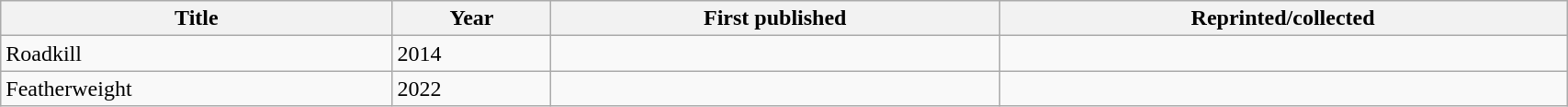<table class='wikitable sortable' width='90%'>
<tr>
<th width=25%>Title</th>
<th>Year</th>
<th>First published</th>
<th>Reprinted/collected</th>
</tr>
<tr>
<td>Roadkill</td>
<td>2014</td>
<td></td>
<td></td>
</tr>
<tr>
<td>Featherweight</td>
<td>2022</td>
<td></td>
<td></td>
</tr>
</table>
